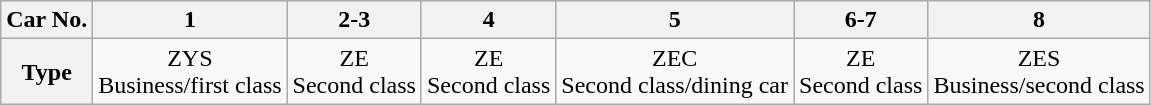<table class="wikitable" style="text-align: center">
<tr>
<th>Car No.</th>
<th>1</th>
<th>2-3</th>
<th>4</th>
<th>5</th>
<th>6-7</th>
<th>8</th>
</tr>
<tr>
<th>Type</th>
<td>ZYS<br>Business/first class</td>
<td>ZE<br>Second class</td>
<td>ZE<br>Second class </td>
<td>ZEC<br>Second class/dining car</td>
<td>ZE<br>Second class</td>
<td>ZES<br>Business/second class</td>
</tr>
</table>
